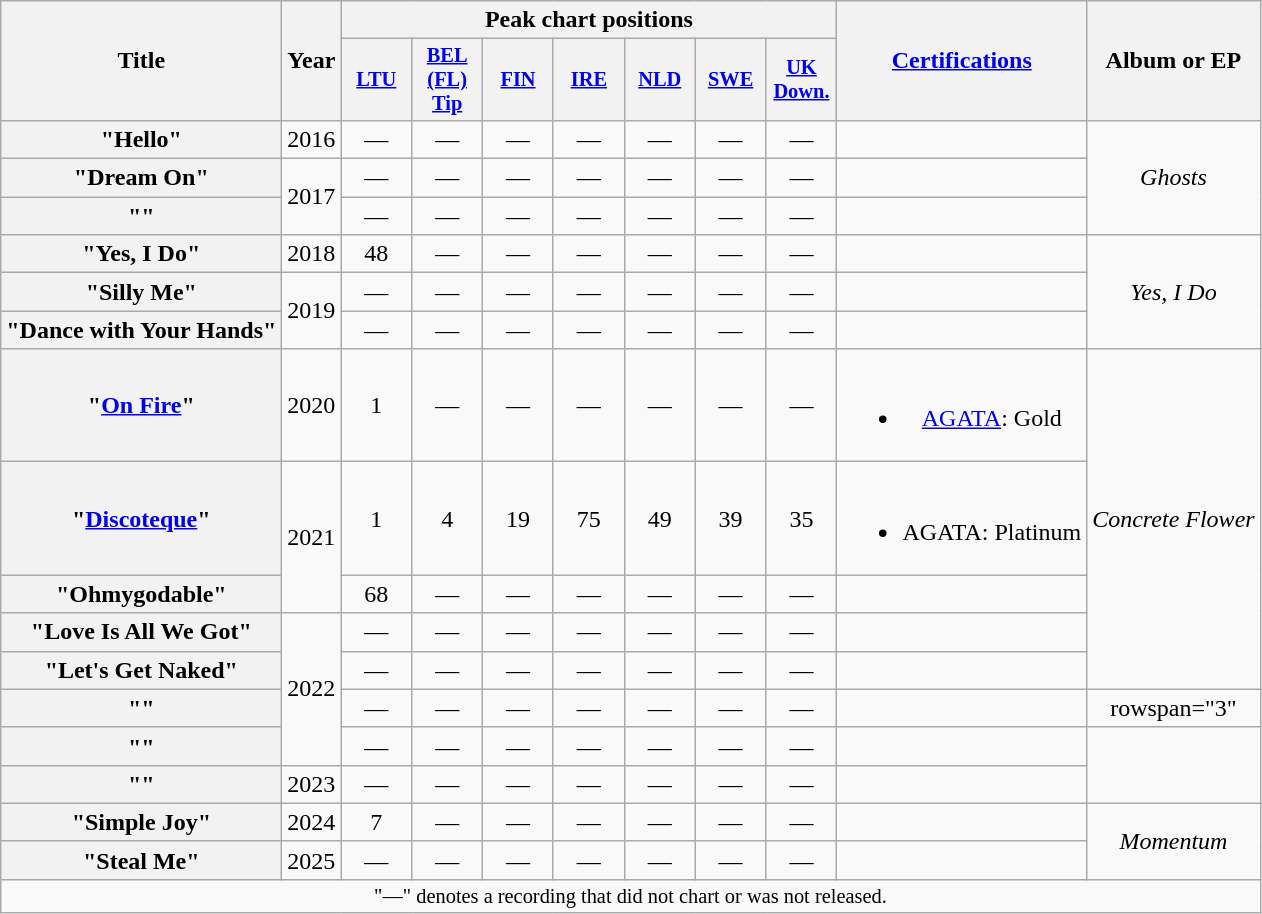<table class="wikitable plainrowheaders" style="text-align:center;">
<tr>
<th scope="col" rowspan="2">Title</th>
<th scope="col" rowspan="2">Year</th>
<th scope="col" colspan="7">Peak chart positions</th>
<th scope="col" rowspan="2"><a href='#'>Certifications</a></th>
<th scope="col" rowspan="2">Album or EP</th>
</tr>
<tr>
<th scope="col" style="width:3em;font-size:85%;"><a href='#'>LTU</a><br></th>
<th scope="col" style="width:3em;font-size:85%;"><a href='#'>BEL<br>(FL)<br>Tip</a><br></th>
<th scope="col" style="width:3em;font-size:85%;"><a href='#'>FIN</a><br></th>
<th scope="col" style="width:3em;font-size:85%;"><a href='#'>IRE</a><br></th>
<th scope="col" style="width:3em;font-size:85%;"><a href='#'>NLD</a><br></th>
<th scope="col" style="width:3em;font-size:85%;"><a href='#'>SWE</a><br></th>
<th scope="col" style="width:3em;font-size:85%;"><a href='#'>UK<br>Down.</a><br></th>
</tr>
<tr>
<th scope="row">"Hello"</th>
<td>2016</td>
<td>—</td>
<td>—</td>
<td>—</td>
<td>—</td>
<td>—</td>
<td>—</td>
<td>—</td>
<td></td>
<td rowspan="3"><em>Ghosts</em></td>
</tr>
<tr>
<th scope="row">"Dream On"</th>
<td rowspan="2">2017</td>
<td>—</td>
<td>—</td>
<td>—</td>
<td>—</td>
<td>—</td>
<td>—</td>
<td>—</td>
<td></td>
</tr>
<tr>
<th scope="row">""</th>
<td>—</td>
<td>—</td>
<td>—</td>
<td>—</td>
<td>—</td>
<td>—</td>
<td>—</td>
<td></td>
</tr>
<tr>
<th scope="row">"Yes, I Do"</th>
<td>2018</td>
<td>48</td>
<td>—</td>
<td>—</td>
<td>—</td>
<td>—</td>
<td>—</td>
<td>—</td>
<td></td>
<td rowspan="3"><em>Yes, I Do</em></td>
</tr>
<tr>
<th scope="row">"Silly Me"</th>
<td rowspan="2">2019</td>
<td>—</td>
<td>—</td>
<td>—</td>
<td>—</td>
<td>—</td>
<td>—</td>
<td>—</td>
<td></td>
</tr>
<tr>
<th scope="row">"Dance with Your Hands"</th>
<td>—</td>
<td>—</td>
<td>—</td>
<td>—</td>
<td>—</td>
<td>—</td>
<td>—</td>
<td></td>
</tr>
<tr>
<th scope="row">"<a href='#'>On Fire</a>"</th>
<td>2020</td>
<td>1</td>
<td>—</td>
<td>—</td>
<td>—</td>
<td>—</td>
<td>—</td>
<td>—</td>
<td><br><ul><li><a href='#'>AGATA</a>: Gold</li></ul></td>
<td rowspan="5"><em>Concrete Flower</em></td>
</tr>
<tr>
<th scope="row">"<a href='#'>Discoteque</a>"</th>
<td rowspan="2">2021</td>
<td>1</td>
<td>4</td>
<td>19</td>
<td>75</td>
<td>49</td>
<td>39</td>
<td>35</td>
<td><br><ul><li>AGATA: Platinum</li></ul></td>
</tr>
<tr>
<th scope="row">"Ohmygodable"</th>
<td>68</td>
<td>—</td>
<td>—</td>
<td>—</td>
<td>—</td>
<td>—</td>
<td>—</td>
<td></td>
</tr>
<tr>
<th scope="row">"Love Is All We Got"</th>
<td rowspan="4">2022</td>
<td>—</td>
<td>—</td>
<td>—</td>
<td>—</td>
<td>—</td>
<td>—</td>
<td>—</td>
<td></td>
</tr>
<tr>
<th scope="row">"Let's Get Naked"</th>
<td>—</td>
<td>—</td>
<td>—</td>
<td>—</td>
<td>—</td>
<td>—</td>
<td>—</td>
<td></td>
</tr>
<tr>
<th scope="row">""</th>
<td>—</td>
<td>—</td>
<td>—</td>
<td>—</td>
<td>—</td>
<td>—</td>
<td>—</td>
<td></td>
<td>rowspan="3" </td>
</tr>
<tr>
<th scope="row">""</th>
<td>—</td>
<td>—</td>
<td>—</td>
<td>—</td>
<td>—</td>
<td>—</td>
<td>—</td>
<td></td>
</tr>
<tr>
<th scope="row">""</th>
<td>2023</td>
<td>—</td>
<td>—</td>
<td>—</td>
<td>—</td>
<td>—</td>
<td>—</td>
<td>—</td>
<td></td>
</tr>
<tr>
<th scope="row">"Simple Joy"</th>
<td>2024</td>
<td>7</td>
<td>—</td>
<td>—</td>
<td>—</td>
<td>—</td>
<td>—</td>
<td>—</td>
<td></td>
<td rowspan="2"><em>Momentum</em></td>
</tr>
<tr>
<th scope="row">"Steal Me"</th>
<td>2025</td>
<td>—</td>
<td>—</td>
<td>—</td>
<td>—</td>
<td>—</td>
<td>—</td>
<td>—</td>
<td></td>
</tr>
<tr>
<td style="font-size:85%;" colspan="20">"—" denotes a recording that did not chart or was not released.</td>
</tr>
</table>
